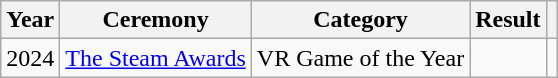<table class="wikitable plainrowheaders" width="auto">
<tr>
<th scope="col">Year</th>
<th scope="col">Ceremony</th>
<th scope="col">Category</th>
<th scope="col">Result</th>
<th scope="col" class="unsortable"></th>
</tr>
<tr>
<td>2024</td>
<td><a href='#'>The Steam Awards</a></td>
<td>VR Game of the Year</td>
<td></td>
<td style="text-align:center;"></td>
</tr>
</table>
